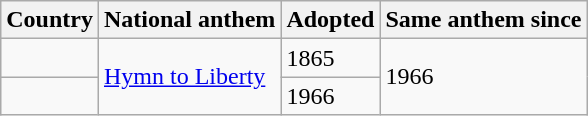<table class="wikitable">
<tr>
<th>Country</th>
<th>National anthem</th>
<th>Adopted</th>
<th>Same anthem since</th>
</tr>
<tr>
<td></td>
<td rowspan="2"><a href='#'>Hymn to Liberty</a></td>
<td>1865</td>
<td rowspan="2">1966</td>
</tr>
<tr>
<td></td>
<td>1966</td>
</tr>
</table>
